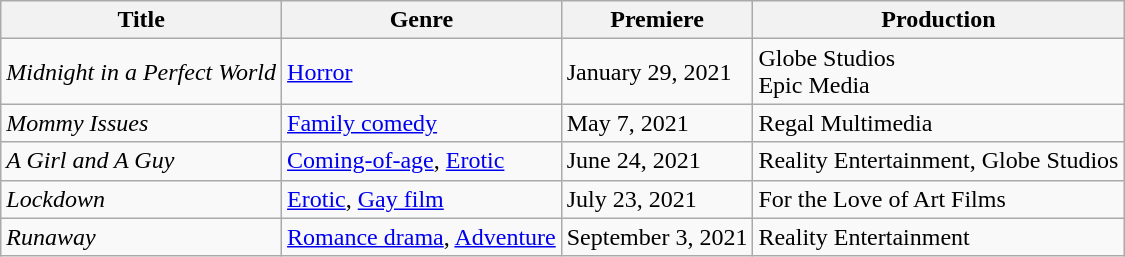<table class="wikitable sortable" style="width:auto;">
<tr>
<th>Title</th>
<th>Genre</th>
<th>Premiere</th>
<th>Production</th>
</tr>
<tr>
<td><em>Midnight in a Perfect World</em></td>
<td><a href='#'>Horror</a></td>
<td>January 29, 2021</td>
<td>Globe Studios<br>Epic Media</td>
</tr>
<tr>
<td><em>Mommy Issues</em></td>
<td><a href='#'>Family comedy</a></td>
<td>May 7, 2021</td>
<td>Regal Multimedia</td>
</tr>
<tr>
<td><em>A Girl and A Guy</em></td>
<td><a href='#'>Coming-of-age</a>, <a href='#'>Erotic</a></td>
<td>June 24, 2021</td>
<td>Reality Entertainment, Globe Studios</td>
</tr>
<tr>
<td><em>Lockdown</em></td>
<td><a href='#'>Erotic</a>, <a href='#'>Gay film</a></td>
<td>July 23, 2021</td>
<td>For the Love of Art Films</td>
</tr>
<tr>
<td><em>Runaway</em></td>
<td><a href='#'>Romance drama</a>, <a href='#'>Adventure</a></td>
<td>September 3, 2021</td>
<td>Reality Entertainment</td>
</tr>
</table>
